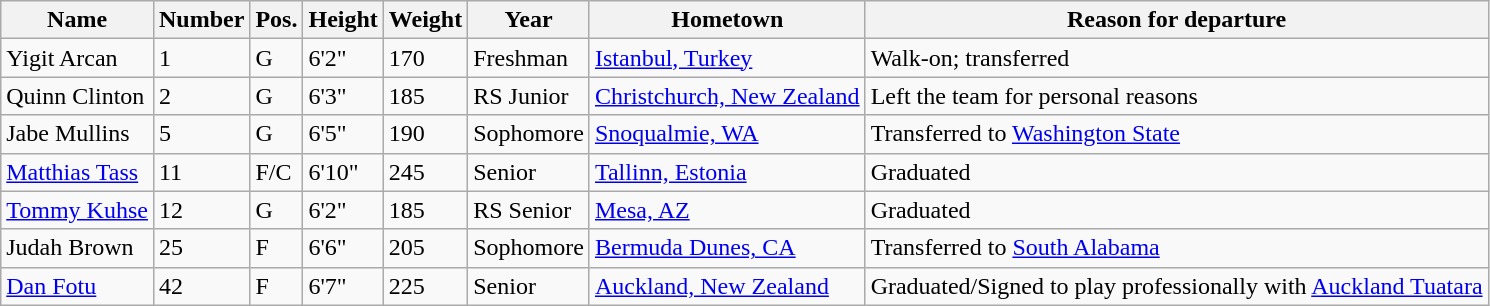<table class="wikitable sortable" border="1">
<tr>
<th>Name</th>
<th>Number</th>
<th>Pos.</th>
<th>Height</th>
<th>Weight</th>
<th>Year</th>
<th>Hometown</th>
<th class="unsortable">Reason for departure</th>
</tr>
<tr>
<td>Yigit Arcan</td>
<td>1</td>
<td>G</td>
<td>6'2"</td>
<td>170</td>
<td>Freshman</td>
<td><a href='#'>Istanbul, Turkey</a></td>
<td>Walk-on; transferred</td>
</tr>
<tr>
<td>Quinn Clinton</td>
<td>2</td>
<td>G</td>
<td>6'3"</td>
<td>185</td>
<td>RS Junior</td>
<td><a href='#'>Christchurch, New Zealand</a></td>
<td>Left the team for personal reasons</td>
</tr>
<tr>
<td>Jabe Mullins</td>
<td>5</td>
<td>G</td>
<td>6'5"</td>
<td>190</td>
<td>Sophomore</td>
<td><a href='#'>Snoqualmie, WA</a></td>
<td>Transferred to <a href='#'>Washington State</a></td>
</tr>
<tr>
<td><a href='#'>Matthias Tass</a></td>
<td>11</td>
<td>F/C</td>
<td>6'10"</td>
<td>245</td>
<td>Senior</td>
<td><a href='#'>Tallinn, Estonia</a></td>
<td>Graduated</td>
</tr>
<tr>
<td><a href='#'>Tommy Kuhse</a></td>
<td>12</td>
<td>G</td>
<td>6'2"</td>
<td>185</td>
<td>RS Senior</td>
<td><a href='#'>Mesa, AZ</a></td>
<td>Graduated</td>
</tr>
<tr>
<td>Judah Brown</td>
<td>25</td>
<td>F</td>
<td>6'6"</td>
<td>205</td>
<td>Sophomore</td>
<td><a href='#'>Bermuda Dunes, CA</a></td>
<td>Transferred to <a href='#'>South Alabama</a></td>
</tr>
<tr>
<td><a href='#'>Dan Fotu</a></td>
<td>42</td>
<td>F</td>
<td>6'7"</td>
<td>225</td>
<td>Senior</td>
<td><a href='#'>Auckland, New Zealand</a></td>
<td>Graduated/Signed to play professionally with <a href='#'>Auckland Tuatara</a></td>
</tr>
</table>
